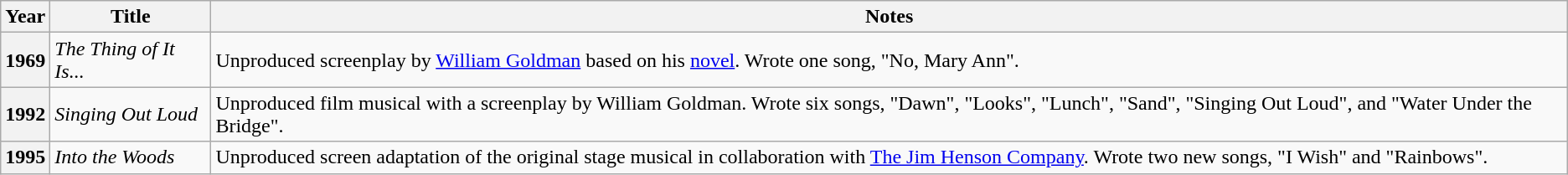<table class="wikitable">
<tr>
<th scope="col">Year</th>
<th scope="col">Title</th>
<th scope="col">Notes</th>
</tr>
<tr>
<th scope="row">1969</th>
<td><em>The Thing of It Is...</em></td>
<td>Unproduced screenplay by <a href='#'>William Goldman</a> based on his <a href='#'>novel</a>. Wrote one song, "No, Mary Ann".</td>
</tr>
<tr>
<th scope="row">1992</th>
<td><em>Singing Out Loud</em></td>
<td>Unproduced film musical with a screenplay by William Goldman. Wrote six songs, "Dawn", "Looks", "Lunch", "Sand", "Singing Out Loud", and "Water Under the Bridge".</td>
</tr>
<tr>
<th scope="row" rowspan="2">1995</th>
<td><em>Into the Woods</em></td>
<td>Unproduced screen adaptation of the original stage musical in collaboration with <a href='#'>The Jim Henson Company</a>. Wrote two new songs, "I Wish" and "Rainbows".</td>
</tr>
</table>
